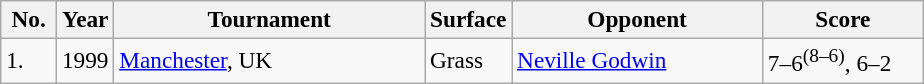<table class="sortable wikitable" style=font-size:97%>
<tr>
<th width=30>No.</th>
<th width=30>Year</th>
<th width=200>Tournament</th>
<th width=50>Surface</th>
<th width=160>Opponent</th>
<th width=100>Score</th>
</tr>
<tr>
<td>1.</td>
<td>1999</td>
<td><a href='#'>Manchester</a>, UK</td>
<td>Grass</td>
<td> <a href='#'>Neville Godwin</a></td>
<td>7–6<sup>(8–6)</sup>, 6–2</td>
</tr>
</table>
